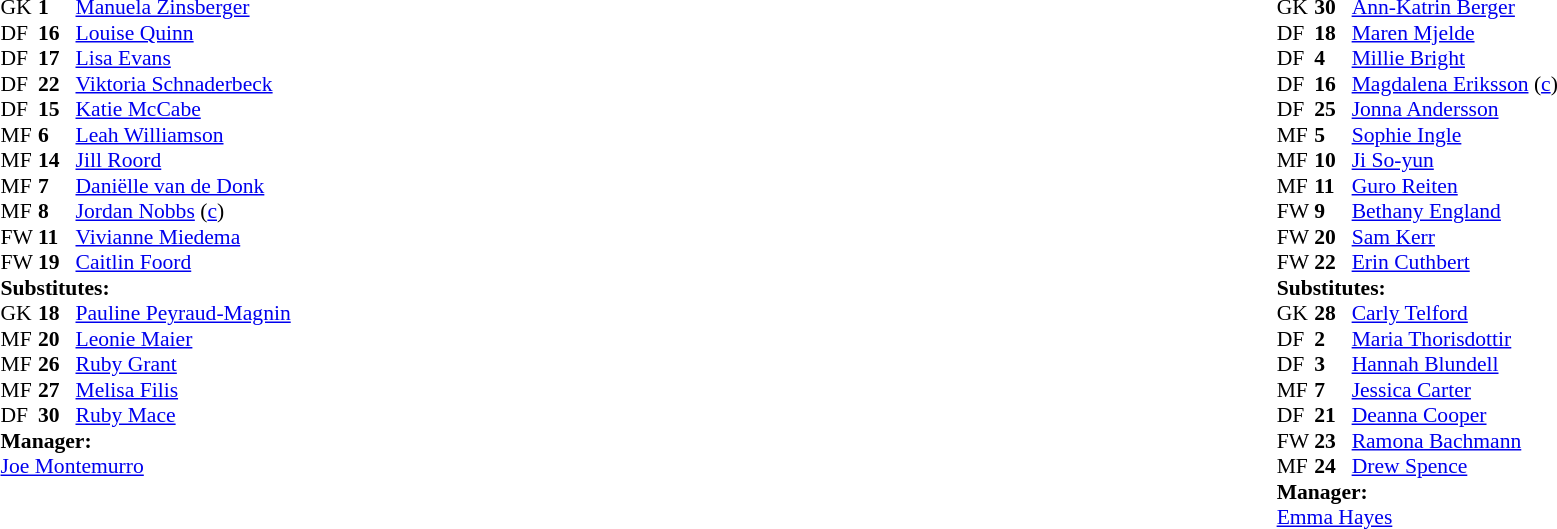<table style="width:100%">
<tr>
<td style="vertical-align:top;width:50%"><br><table style="font-size:90%" cellspacing="0" cellpadding="0">
<tr>
<th width="25"></th>
<th width="25"></th>
</tr>
<tr>
<td>GK</td>
<td><strong>1</strong></td>
<td> <a href='#'>Manuela Zinsberger</a></td>
</tr>
<tr>
<td>DF</td>
<td><strong>16</strong></td>
<td> <a href='#'>Louise Quinn</a></td>
</tr>
<tr>
<td>DF</td>
<td><strong>17</strong></td>
<td> <a href='#'>Lisa Evans</a></td>
</tr>
<tr>
<td>DF</td>
<td><strong>22</strong></td>
<td> <a href='#'>Viktoria Schnaderbeck</a></td>
</tr>
<tr>
<td>DF</td>
<td><strong>15</strong></td>
<td> <a href='#'>Katie McCabe</a></td>
<td></td>
<td></td>
</tr>
<tr>
<td>MF</td>
<td><strong>6</strong></td>
<td> <a href='#'>Leah Williamson</a></td>
</tr>
<tr>
<td>MF</td>
<td><strong>14</strong></td>
<td> <a href='#'>Jill Roord</a></td>
</tr>
<tr>
<td>MF</td>
<td><strong>7</strong></td>
<td> <a href='#'>Daniëlle van de Donk</a></td>
</tr>
<tr>
<td>MF</td>
<td><strong>8</strong></td>
<td> <a href='#'>Jordan Nobbs</a> (<a href='#'>c</a>)</td>
</tr>
<tr>
<td>FW</td>
<td><strong>11</strong></td>
<td> <a href='#'>Vivianne Miedema</a></td>
</tr>
<tr>
<td>FW</td>
<td><strong>19</strong></td>
<td> <a href='#'>Caitlin Foord</a></td>
</tr>
<tr>
<td colspan=4><strong>Substitutes:</strong></td>
</tr>
<tr>
<td>GK</td>
<td><strong>18</strong></td>
<td> <a href='#'>Pauline Peyraud-Magnin</a></td>
</tr>
<tr>
<td>MF</td>
<td><strong>20</strong></td>
<td> <a href='#'>Leonie Maier</a></td>
</tr>
<tr>
<td>MF</td>
<td><strong>26</strong></td>
<td> <a href='#'>Ruby Grant</a></td>
</tr>
<tr>
<td>MF</td>
<td><strong>27</strong></td>
<td> <a href='#'>Melisa Filis</a></td>
</tr>
<tr>
<td>DF</td>
<td><strong>30</strong></td>
<td> <a href='#'>Ruby Mace</a></td>
</tr>
<tr>
<td colspan=4><strong>Manager:</strong></td>
</tr>
<tr>
<td colspan="4"> <a href='#'>Joe Montemurro</a></td>
</tr>
</table>
</td>
<td valign="top" width="50%"><br><table cellspacing="0" cellpadding="0" style="font-size:90%;margin:auto">
<tr>
<th width="25"></th>
<th width="25"></th>
</tr>
<tr>
<td>GK</td>
<td><strong>30</strong></td>
<td> <a href='#'>Ann-Katrin Berger</a></td>
</tr>
<tr>
<td>DF</td>
<td><strong>18</strong></td>
<td> <a href='#'>Maren Mjelde</a></td>
</tr>
<tr>
<td>DF</td>
<td><strong>4</strong></td>
<td> <a href='#'>Millie Bright</a></td>
</tr>
<tr>
<td>DF</td>
<td><strong>16</strong></td>
<td> <a href='#'>Magdalena Eriksson</a> (<a href='#'>c</a>)</td>
<td></td>
<td></td>
</tr>
<tr>
<td>DF</td>
<td><strong>25</strong></td>
<td> <a href='#'>Jonna Andersson</a></td>
</tr>
<tr>
<td>MF</td>
<td><strong>5</strong></td>
<td> <a href='#'>Sophie Ingle</a></td>
</tr>
<tr>
<td>MF</td>
<td><strong>10</strong></td>
<td> <a href='#'>Ji So-yun</a></td>
<td></td>
<td></td>
</tr>
<tr>
<td>MF</td>
<td><strong>11</strong></td>
<td> <a href='#'>Guro Reiten</a></td>
</tr>
<tr>
<td>FW</td>
<td><strong>9</strong></td>
<td> <a href='#'>Bethany England</a></td>
</tr>
<tr>
<td>FW</td>
<td><strong>20</strong></td>
<td> <a href='#'>Sam Kerr</a></td>
<td></td>
<td></td>
</tr>
<tr>
<td>FW</td>
<td><strong>22</strong></td>
<td> <a href='#'>Erin Cuthbert</a></td>
<td></td>
<td></td>
</tr>
<tr>
<td colspan=4><strong>Substitutes:</strong></td>
</tr>
<tr>
<td>GK</td>
<td><strong>28</strong></td>
<td> <a href='#'>Carly Telford</a></td>
</tr>
<tr>
<td>DF</td>
<td><strong>2</strong></td>
<td> <a href='#'>Maria Thorisdottir</a></td>
<td></td>
<td></td>
</tr>
<tr>
<td>DF</td>
<td><strong>3</strong></td>
<td> <a href='#'>Hannah Blundell</a></td>
</tr>
<tr>
<td>MF</td>
<td><strong>7</strong></td>
<td> <a href='#'>Jessica Carter</a></td>
</tr>
<tr>
<td>DF</td>
<td><strong>21</strong></td>
<td> <a href='#'>Deanna Cooper</a></td>
</tr>
<tr>
<td>FW</td>
<td><strong>23</strong></td>
<td> <a href='#'>Ramona Bachmann</a></td>
</tr>
<tr>
<td>MF</td>
<td><strong>24</strong></td>
<td> <a href='#'>Drew Spence</a></td>
<td></td>
<td></td>
</tr>
<tr>
<td colspan=4><strong>Manager:</strong></td>
</tr>
<tr>
<td colspan="4"> <a href='#'>Emma Hayes</a></td>
</tr>
</table>
</td>
</tr>
</table>
